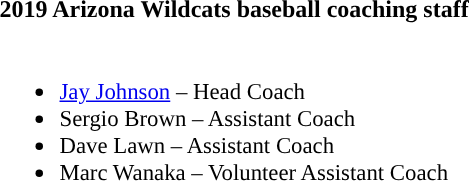<table class="toccolours">
<tr>
<th colspan=9>2019 Arizona Wildcats baseball coaching staff</th>
</tr>
<tr>
<td style="text-align: left; font-size: 95%;" valign="top"><br><ul><li><a href='#'>Jay Johnson</a> – Head Coach</li><li>Sergio Brown – Assistant Coach</li><li>Dave Lawn – Assistant Coach</li><li>Marc Wanaka – Volunteer Assistant Coach</li></ul></td>
</tr>
</table>
